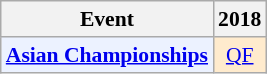<table class="wikitable" style="font-size: 90%; text-align:center">
<tr>
<th>Event</th>
<th>2018</th>
</tr>
<tr>
<td bgcolor="#ECF2FF"; align="left"><strong><a href='#'>Asian Championships</a></strong></td>
<td bgcolor=FFEBCD><a href='#'>QF</a></td>
</tr>
</table>
